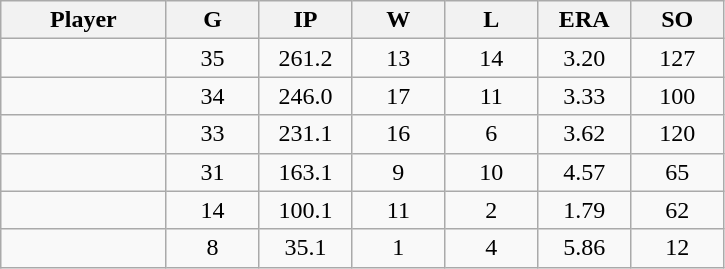<table class="wikitable sortable">
<tr>
<th bgcolor="#DDDDFF" width="16%">Player</th>
<th bgcolor="#DDDDFF" width="9%">G</th>
<th bgcolor="#DDDDFF" width="9%">IP</th>
<th bgcolor="#DDDDFF" width="9%">W</th>
<th bgcolor="#DDDDFF" width="9%">L</th>
<th bgcolor="#DDDDFF" width="9%">ERA</th>
<th bgcolor="#DDDDFF" width="9%">SO</th>
</tr>
<tr align="center">
<td></td>
<td>35</td>
<td>261.2</td>
<td>13</td>
<td>14</td>
<td>3.20</td>
<td>127</td>
</tr>
<tr align="center">
<td></td>
<td>34</td>
<td>246.0</td>
<td>17</td>
<td>11</td>
<td>3.33</td>
<td>100</td>
</tr>
<tr align="center">
<td></td>
<td>33</td>
<td>231.1</td>
<td>16</td>
<td>6</td>
<td>3.62</td>
<td>120</td>
</tr>
<tr align="center">
<td></td>
<td>31</td>
<td>163.1</td>
<td>9</td>
<td>10</td>
<td>4.57</td>
<td>65</td>
</tr>
<tr align="center">
<td></td>
<td>14</td>
<td>100.1</td>
<td>11</td>
<td>2</td>
<td>1.79</td>
<td>62</td>
</tr>
<tr align="center">
<td></td>
<td>8</td>
<td>35.1</td>
<td>1</td>
<td>4</td>
<td>5.86</td>
<td>12</td>
</tr>
</table>
